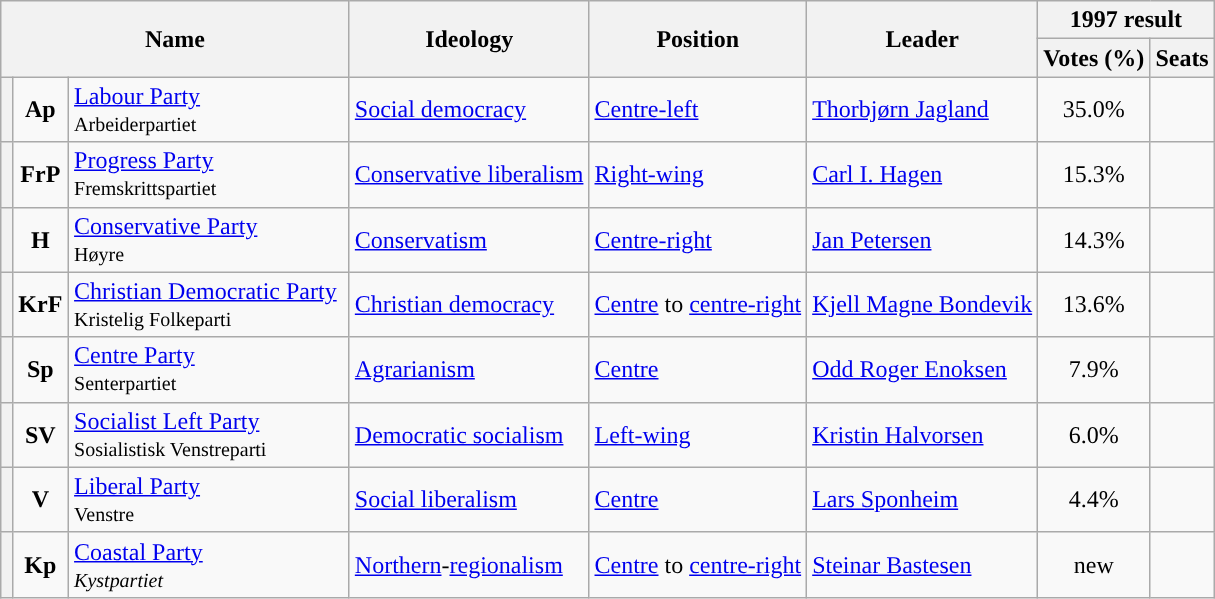<table class="wikitable">
<tr>
<th rowspan=2 colspan=3 width=225px>Name</th>
<th rowspan=2>Ideology</th>
<th rowspan=2>Position</th>
<th rowspan=2>Leader</th>
<th colspan=2>1997 result</th>
</tr>
<tr>
<th>Votes (%)</th>
<th>Seats</th>
</tr>
<tr>
<th style="background:"></th>
<td align=center><strong>Ap</strong></td>
<td><a href='#'>Labour Party</a><br><small>Arbeiderpartiet</small></td>
<td><a href='#'>Social democracy</a></td>
<td><a href='#'>Centre-left</a></td>
<td><a href='#'>Thorbjørn Jagland</a></td>
<td align=center>35.0%</td>
<td></td>
</tr>
<tr>
<th style="background:"></th>
<td align="center"><strong>FrP</strong></td>
<td><a href='#'>Progress Party</a><br><small>Fremskrittspartiet</small></td>
<td><a href='#'>Conservative liberalism</a></td>
<td><a href='#'>Right-wing</a></td>
<td><a href='#'>Carl I. Hagen</a></td>
<td align="center">15.3%</td>
<td></td>
</tr>
<tr>
<th style="background:"></th>
<td align="center"><strong>H</strong></td>
<td><a href='#'>Conservative Party</a><br><small>Høyre</small></td>
<td><a href='#'>Conservatism</a></td>
<td><a href='#'>Centre-right</a></td>
<td><a href='#'>Jan Petersen</a></td>
<td align="center">14.3%</td>
<td></td>
</tr>
<tr>
<th style="background:"></th>
<td align="center"><strong>KrF</strong></td>
<td><a href='#'>Christian Democratic Party</a><br><small>Kristelig Folkeparti</small></td>
<td><a href='#'>Christian democracy</a></td>
<td><a href='#'>Centre</a> to <a href='#'>centre-right</a></td>
<td><a href='#'>Kjell Magne Bondevik</a></td>
<td align="center">13.6%</td>
<td></td>
</tr>
<tr>
<th style="background:"></th>
<td align="center"><strong>Sp</strong></td>
<td><a href='#'>Centre Party</a><br><small>Senterpartiet</small></td>
<td><a href='#'>Agrarianism</a></td>
<td><a href='#'>Centre</a></td>
<td><a href='#'>Odd Roger Enoksen</a></td>
<td align="center">7.9%</td>
<td></td>
</tr>
<tr>
<th style="background:"></th>
<td align="center"><strong>SV</strong></td>
<td><a href='#'>Socialist Left Party</a><br><small>Sosialistisk Venstreparti</small></td>
<td><a href='#'>Democratic socialism</a></td>
<td><a href='#'>Left-wing</a></td>
<td><a href='#'>Kristin Halvorsen</a></td>
<td align="center">6.0%</td>
<td></td>
</tr>
<tr>
<th style="background:"></th>
<td align=center><strong>V</strong></td>
<td><a href='#'>Liberal Party</a><br><small>Venstre</small></td>
<td><a href='#'>Social liberalism</a></td>
<td><a href='#'>Centre</a></td>
<td><a href='#'>Lars Sponheim</a></td>
<td align=center>4.4%</td>
<td></td>
</tr>
<tr>
<th style="background:"></th>
<td align="center"><strong>Kp</strong></td>
<td><a href='#'>Coastal Party</a><br><small><em>Kystpartiet</em></small></td>
<td><a href='#'>Northern</a>-<a href='#'>regionalism</a></td>
<td><a href='#'>Centre</a> to <a href='#'>centre-right</a></td>
<td><a href='#'>Steinar Bastesen</a></td>
<td align="center">new</td>
<td></td>
</tr>
</table>
